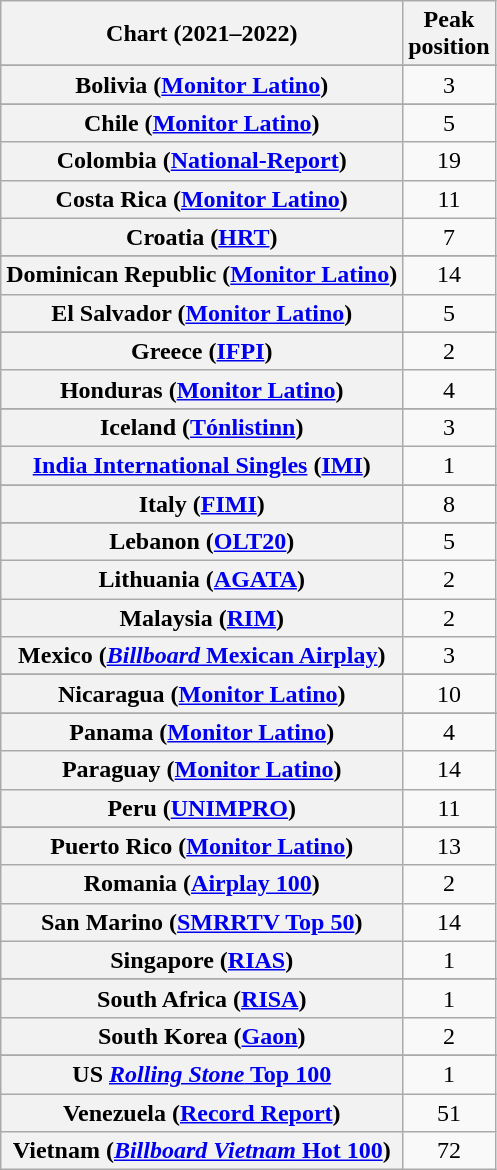<table class="wikitable sortable plainrowheaders" style="text-align:center">
<tr>
<th scope="col">Chart (2021–2022)</th>
<th scope="col">Peak<br>position</th>
</tr>
<tr>
</tr>
<tr>
</tr>
<tr>
</tr>
<tr>
</tr>
<tr>
</tr>
<tr>
<th scope="row">Bolivia (<a href='#'>Monitor Latino</a>)</th>
<td>3</td>
</tr>
<tr>
</tr>
<tr>
</tr>
<tr>
</tr>
<tr>
</tr>
<tr>
<th scope="row">Chile (<a href='#'>Monitor Latino</a>)</th>
<td>5</td>
</tr>
<tr>
<th scope="row">Colombia (<a href='#'>National-Report</a>)</th>
<td>19</td>
</tr>
<tr>
<th scope="row">Costa Rica (<a href='#'>Monitor Latino</a>)</th>
<td>11</td>
</tr>
<tr>
<th scope="row">Croatia (<a href='#'>HRT</a>)</th>
<td>7</td>
</tr>
<tr>
</tr>
<tr>
</tr>
<tr>
<th scope="row">Dominican Republic (<a href='#'>Monitor Latino</a>)</th>
<td>14</td>
</tr>
<tr>
<th scope="row">El Salvador (<a href='#'>Monitor Latino</a>)</th>
<td>5</td>
</tr>
<tr>
</tr>
<tr>
</tr>
<tr>
</tr>
<tr>
</tr>
<tr>
<th scope="row">Greece (<a href='#'>IFPI</a>)</th>
<td>2</td>
</tr>
<tr>
<th scope="row">Honduras (<a href='#'>Monitor Latino</a>)</th>
<td>4</td>
</tr>
<tr>
</tr>
<tr>
</tr>
<tr>
</tr>
<tr>
<th scope="row">Iceland (<a href='#'>Tónlistinn</a>)</th>
<td>3</td>
</tr>
<tr>
<th scope="row"><a href='#'>India International Singles</a> (<a href='#'>IMI</a>)</th>
<td>1</td>
</tr>
<tr>
</tr>
<tr>
<th scope="row">Italy (<a href='#'>FIMI</a>)</th>
<td>8</td>
</tr>
<tr>
</tr>
<tr>
<th scope="row">Lebanon (<a href='#'>OLT20</a>)</th>
<td>5</td>
</tr>
<tr>
<th scope="row">Lithuania (<a href='#'>AGATA</a>)</th>
<td>2</td>
</tr>
<tr>
<th scope="row">Malaysia (<a href='#'>RIM</a>)</th>
<td>2</td>
</tr>
<tr>
<th scope="row">Mexico (<a href='#'><em>Billboard</em> Mexican Airplay</a>)</th>
<td>3</td>
</tr>
<tr>
</tr>
<tr>
</tr>
<tr>
</tr>
<tr>
<th scope="row">Nicaragua (<a href='#'>Monitor Latino</a>)</th>
<td>10</td>
</tr>
<tr>
</tr>
<tr>
<th scope="row">Panama (<a href='#'>Monitor Latino</a>)</th>
<td>4</td>
</tr>
<tr>
<th scope="row">Paraguay (<a href='#'>Monitor Latino</a>)</th>
<td>14</td>
</tr>
<tr>
<th scope="row">Peru (<a href='#'>UNIMPRO</a>)</th>
<td>11</td>
</tr>
<tr>
</tr>
<tr>
</tr>
<tr>
</tr>
<tr>
<th scope="row">Puerto Rico (<a href='#'>Monitor Latino</a>)</th>
<td>13</td>
</tr>
<tr>
<th scope="row">Romania (<a href='#'>Airplay 100</a>)</th>
<td>2</td>
</tr>
<tr>
<th scope="row">San Marino (<a href='#'>SMRRTV Top 50</a>)</th>
<td>14</td>
</tr>
<tr>
<th scope="row">Singapore (<a href='#'>RIAS</a>)</th>
<td>1</td>
</tr>
<tr>
</tr>
<tr>
</tr>
<tr>
<th scope="row">South Africa (<a href='#'>RISA</a>)</th>
<td>1</td>
</tr>
<tr>
<th scope="row">South Korea (<a href='#'>Gaon</a>)</th>
<td>2</td>
</tr>
<tr>
</tr>
<tr>
</tr>
<tr>
</tr>
<tr>
</tr>
<tr>
</tr>
<tr>
</tr>
<tr>
</tr>
<tr>
</tr>
<tr>
</tr>
<tr>
</tr>
<tr>
</tr>
<tr>
<th scope="row">US <a href='#'><em>Rolling Stone</em> Top 100</a></th>
<td>1</td>
</tr>
<tr>
<th scope="row">Venezuela (<a href='#'>Record Report</a>)</th>
<td>51</td>
</tr>
<tr>
<th scope="row">Vietnam (<a href='#'><em>Billboard Vietnam</em> Hot 100</a>)</th>
<td>72</td>
</tr>
</table>
